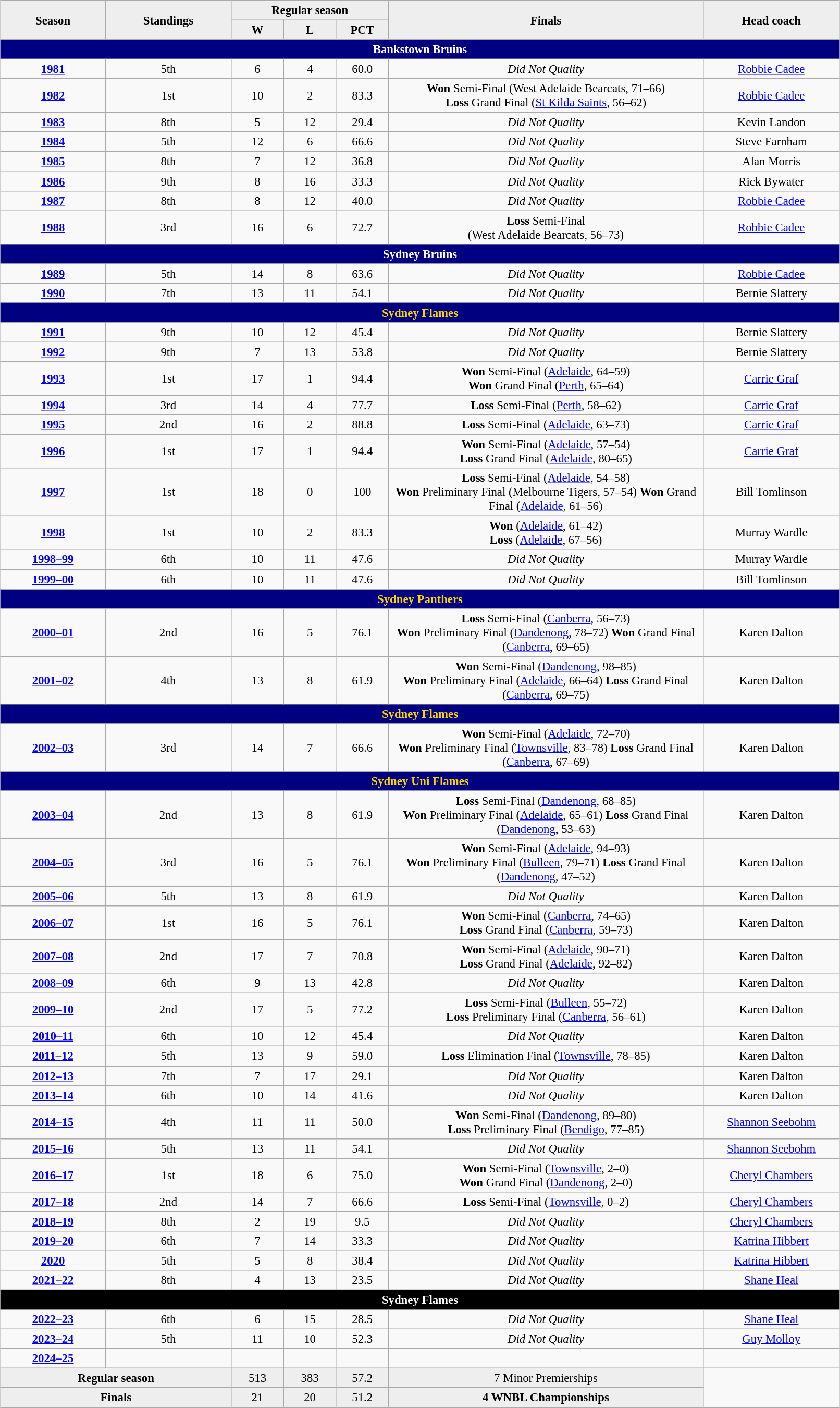<table class="wikitable" style="font-size:95%; text-align: center; width: 85%; margin:1em auto;">
<tr>
<th rowspan="2" style="background:#eee; width: 10%;">Season</th>
<th rowspan="2" style="background:#eee; width: 12%;">Standings</th>
<th colspan="3" style="background:#eee; width: 15%;">Regular season</th>
<th rowspan="2" style="background:#eee; width: 30%;">Finals</th>
<th rowspan="2" style="background:#eee; width: 13%;">Head coach</th>
</tr>
<tr>
<th style="background:#eee; width: 5%;">W</th>
<th style="background:#eee; width: 5%;">L</th>
<th style="background:#eee; width: 5%;">PCT</th>
</tr>
<tr>
<td colspan="7" style="background:#000080; color:white;"><strong>Bankstown Bruins</strong></td>
</tr>
<tr>
<td><a href='#'><strong>1981</strong></a></td>
<td>5th</td>
<td>6</td>
<td>4</td>
<td>60.0</td>
<td><em>Did Not Quality</em></td>
<td><a href='#'>Robbie Cadee</a></td>
</tr>
<tr>
<td><a href='#'><strong>1982</strong></a></td>
<td>1st</td>
<td>10</td>
<td>2</td>
<td>83.3</td>
<td><strong>Won</strong> Semi-Final (West Adelaide Bearcats, 71–66)<br><strong>Loss</strong> Grand Final (<a href='#'>St Kilda Saints</a>, 56–62)</td>
<td><a href='#'>Robbie Cadee</a></td>
</tr>
<tr>
<td><a href='#'><strong>1983</strong></a></td>
<td>8th</td>
<td>5</td>
<td>12</td>
<td>29.4</td>
<td><em>Did Not Quality</em></td>
<td>Kevin Landon</td>
</tr>
<tr>
<td><a href='#'><strong>1984</strong></a></td>
<td>5th</td>
<td>12</td>
<td>6</td>
<td>66.6</td>
<td><em>Did Not Quality</em></td>
<td>Steve Farnham</td>
</tr>
<tr>
<td><a href='#'><strong>1985</strong></a></td>
<td>8th</td>
<td>7</td>
<td>12</td>
<td>36.8</td>
<td><em>Did Not Quality</em></td>
<td>Alan Morris</td>
</tr>
<tr>
<td><a href='#'><strong>1986</strong></a></td>
<td>9th</td>
<td>8</td>
<td>16</td>
<td>33.3</td>
<td><em>Did Not Quality</em></td>
<td>Rick Bywater</td>
</tr>
<tr>
<td><a href='#'><strong>1987</strong></a></td>
<td>8th</td>
<td>8</td>
<td>12</td>
<td>40.0</td>
<td><em>Did Not Quality</em></td>
<td><a href='#'>Robbie Cadee</a></td>
</tr>
<tr>
<td><a href='#'><strong>1988</strong></a></td>
<td>3rd</td>
<td>16</td>
<td>6</td>
<td>72.7</td>
<td><strong>Loss</strong> Semi-Final<br>(West Adelaide Bearcats, 56–73)</td>
<td><a href='#'>Robbie Cadee</a></td>
</tr>
<tr>
<td colspan="7" style="background:#000080; color:white;"><strong>Sydney Bruins</strong></td>
</tr>
<tr>
<td><a href='#'><strong>1989</strong></a></td>
<td>5th</td>
<td>14</td>
<td>8</td>
<td>63.6</td>
<td><em>Did Not Quality</em></td>
<td><a href='#'>Robbie Cadee</a></td>
</tr>
<tr>
<td><a href='#'><strong>1990</strong></a></td>
<td>7th</td>
<td>13</td>
<td>11</td>
<td>54.1</td>
<td><em>Did Not Quality</em></td>
<td>Bernie Slattery</td>
</tr>
<tr>
<td colspan="7" style="background:#000080; color:gold;"><strong>Sydney Flames</strong></td>
</tr>
<tr>
<td><a href='#'><strong>1991</strong></a></td>
<td>9th</td>
<td>10</td>
<td>12</td>
<td>45.4</td>
<td><em>Did Not Quality</em></td>
<td>Bernie Slattery</td>
</tr>
<tr>
<td><a href='#'><strong>1992</strong></a></td>
<td>9th</td>
<td>7</td>
<td>13</td>
<td>53.8</td>
<td><em>Did Not Quality</em></td>
<td>Bernie Slattery</td>
</tr>
<tr>
<td><a href='#'><strong>1993</strong></a></td>
<td>1st</td>
<td>17</td>
<td>1</td>
<td>94.4</td>
<td><strong>Won</strong> Semi-Final (<a href='#'>Adelaide</a>, 64–59)<br><strong>Won</strong> Grand Final (<a href='#'>Perth</a>, 65–64)</td>
<td><a href='#'>Carrie Graf</a></td>
</tr>
<tr>
<td><a href='#'><strong>1994</strong></a></td>
<td>3rd</td>
<td>14</td>
<td>4</td>
<td>77.7</td>
<td><strong>Loss</strong> Semi-Final (<a href='#'>Perth</a>, 58–62)</td>
<td><a href='#'>Carrie Graf</a></td>
</tr>
<tr>
<td><a href='#'><strong>1995</strong></a></td>
<td>2nd</td>
<td>16</td>
<td>2</td>
<td>88.8</td>
<td><strong>Loss</strong> Semi-Final (<a href='#'>Adelaide</a>, 63–73)</td>
<td><a href='#'>Carrie Graf</a></td>
</tr>
<tr>
<td><a href='#'><strong>1996</strong></a></td>
<td>1st</td>
<td>17</td>
<td>1</td>
<td>94.4</td>
<td><strong>Won</strong> Semi-Final (<a href='#'>Adelaide</a>, 57–54)<br><strong>Loss</strong> Grand Final (<a href='#'>Adelaide</a>, 80–65)</td>
<td><a href='#'>Carrie Graf</a></td>
</tr>
<tr>
<td><a href='#'><strong>1997</strong></a></td>
<td>1st</td>
<td>18</td>
<td>0</td>
<td>100</td>
<td><strong>Loss</strong> Semi-Final (<a href='#'>Adelaide</a>, 54–58)<br><strong>Won</strong> Preliminary Final (Melbourne Tigers, 57–54) <strong>Won</strong> Grand Final (<a href='#'>Adelaide</a>, 61–56)</td>
<td>Bill Tomlinson</td>
</tr>
<tr>
<td><a href='#'><strong>1998</strong></a></td>
<td>1st</td>
<td>10</td>
<td>2</td>
<td>83.3</td>
<td><strong>Won</strong> (<a href='#'>Adelaide</a>, 61–42)<br><strong>Loss</strong> (<a href='#'>Adelaide</a>, 67–56)</td>
<td>Murray Wardle</td>
</tr>
<tr>
<td><a href='#'><strong>1998–99</strong></a></td>
<td>6th</td>
<td>10</td>
<td>11</td>
<td>47.6</td>
<td><em>Did Not Quality</em></td>
<td>Murray Wardle</td>
</tr>
<tr>
<td><a href='#'><strong>1999–00</strong></a></td>
<td>6th</td>
<td>10</td>
<td>11</td>
<td>47.6</td>
<td><em>Did Not Quality</em></td>
<td>Bill Tomlinson</td>
</tr>
<tr>
<td colspan="7" style="background:#000080; color:gold;"><strong>Sydney Panthers</strong></td>
</tr>
<tr>
<td><a href='#'><strong>2000–01</strong></a></td>
<td>2nd</td>
<td>16</td>
<td>5</td>
<td>76.1</td>
<td><strong>Loss</strong> Semi-Final (<a href='#'>Canberra</a>, 56–73)<br><strong>Won</strong> Preliminary Final (<a href='#'>Dandenong</a>, 78–72) 
<strong>Won</strong> Grand Final (<a href='#'>Canberra</a>, 69–65)</td>
<td>Karen Dalton</td>
</tr>
<tr>
<td><a href='#'><strong>2001–02</strong></a></td>
<td>4th</td>
<td>13</td>
<td>8</td>
<td>61.9</td>
<td><strong>Won</strong> Semi-Final (<a href='#'>Dandenong</a>, 98–85)<br><strong>Won</strong> Preliminary Final (<a href='#'>Adelaide</a>, 66–64) <strong>Loss</strong> Grand Final (<a href='#'>Canberra</a>, 69–75)</td>
<td>Karen Dalton</td>
</tr>
<tr>
<td colspan="7" style="background:#000080; color:gold;"><strong>Sydney Flames</strong></td>
</tr>
<tr>
<td><a href='#'><strong>2002–03</strong></a></td>
<td>3rd</td>
<td>14</td>
<td>7</td>
<td>66.6</td>
<td><strong>Won</strong> Semi-Final (<a href='#'>Adelaide</a>, 72–70)<br><strong>Won</strong> Preliminary Final (<a href='#'>Townsville</a>, 83–78)
<strong>Loss</strong> Grand Final (<a href='#'>Canberra</a>, 67–69)</td>
<td>Karen Dalton</td>
</tr>
<tr>
<td colspan="7" style="background:#000080; color:gold;"><strong>Sydney Uni Flames</strong></td>
</tr>
<tr>
<td><a href='#'><strong>2003–04</strong></a></td>
<td>2nd</td>
<td>13</td>
<td>8</td>
<td>61.9</td>
<td><strong>Loss</strong> Semi-Final (<a href='#'>Dandenong</a>, 68–85)<br><strong>Won</strong> Preliminary Final  (<a href='#'>Adelaide</a>, 65–61)
<strong>Loss</strong> Grand Final (<a href='#'>Dandenong</a>, 53–63)</td>
<td>Karen Dalton</td>
</tr>
<tr>
<td><a href='#'><strong>2004–05</strong></a></td>
<td>3rd</td>
<td>16</td>
<td>5</td>
<td>76.1</td>
<td><strong>Won</strong> Semi-Final (<a href='#'>Adelaide</a>, 94–93)<br><strong>Won</strong> Preliminary Final (<a href='#'>Bulleen</a>, 79–71)
<strong>Loss</strong> Grand Final (<a href='#'>Dandenong</a>, 47–52)</td>
<td>Karen Dalton</td>
</tr>
<tr>
<td><a href='#'><strong>2005–06</strong></a></td>
<td>5th</td>
<td>13</td>
<td>8</td>
<td>61.9</td>
<td><em>Did Not Quality</em></td>
<td>Karen Dalton</td>
</tr>
<tr>
<td><a href='#'><strong>2006–07</strong></a></td>
<td>1st</td>
<td>16</td>
<td>5</td>
<td>76.1</td>
<td><strong>Won</strong> Semi-Final (<a href='#'>Canberra</a>, 74–65)<br><strong>Loss</strong> Grand Final (<a href='#'>Canberra</a>, 59–73)</td>
<td>Karen Dalton</td>
</tr>
<tr>
<td><a href='#'><strong>2007–08</strong></a></td>
<td>2nd</td>
<td>17</td>
<td>7</td>
<td>70.8</td>
<td><strong>Won</strong> Semi-Final (<a href='#'>Adelaide</a>, 90–71)<br><strong>Loss</strong> Grand Final (<a href='#'>Adelaide</a>, 92–82)</td>
<td>Karen Dalton</td>
</tr>
<tr>
<td><a href='#'><strong>2008–09</strong></a></td>
<td>6th</td>
<td>9</td>
<td>13</td>
<td>42.8</td>
<td><em>Did Not Quality</em></td>
<td>Karen Dalton</td>
</tr>
<tr>
<td><a href='#'><strong>2009–10</strong></a></td>
<td>2nd</td>
<td>17</td>
<td>5</td>
<td>77.2</td>
<td><strong>Loss</strong> Semi-Final (<a href='#'>Bulleen</a>, 55–72)<br><strong>Loss</strong> Preliminary Final (<a href='#'>Canberra</a>, 56–61)</td>
<td>Karen Dalton</td>
</tr>
<tr>
<td><a href='#'><strong>2010–11</strong></a></td>
<td>6th</td>
<td>10</td>
<td>12</td>
<td>45.4</td>
<td><em>Did Not Quality</em></td>
<td>Karen Dalton</td>
</tr>
<tr>
<td><a href='#'><strong>2011–12</strong></a></td>
<td>5th</td>
<td>13</td>
<td>9</td>
<td>59.0</td>
<td><strong>Loss</strong> Elimination Final (<a href='#'>Townsville</a>, 78–85)</td>
<td>Karen Dalton</td>
</tr>
<tr>
<td><a href='#'><strong>2012–13</strong></a></td>
<td>7th</td>
<td>7</td>
<td>17</td>
<td>29.1</td>
<td><em>Did Not Quality</em></td>
<td>Karen Dalton</td>
</tr>
<tr>
<td><a href='#'><strong>2013–14</strong></a></td>
<td>6th</td>
<td>10</td>
<td>14</td>
<td>41.6</td>
<td><em>Did Not Quality</em></td>
<td>Karen Dalton</td>
</tr>
<tr>
<td><a href='#'><strong>2014–15</strong></a></td>
<td>4th</td>
<td>11</td>
<td>11</td>
<td>50.0</td>
<td><strong>Won</strong> Semi-Final (<a href='#'>Dandenong</a>, 89–80)<br><strong>Loss</strong> Preliminary Final (<a href='#'>Bendigo</a>, 77–85)</td>
<td><a href='#'>Shannon Seebohm</a></td>
</tr>
<tr>
<td><a href='#'><strong>2015–16</strong></a></td>
<td>5th</td>
<td>13</td>
<td>11</td>
<td>54.1</td>
<td><em>Did Not Quality</em></td>
<td><a href='#'>Shannon Seebohm</a></td>
</tr>
<tr>
<td><a href='#'><strong>2016–17</strong></a></td>
<td>1st</td>
<td>18</td>
<td>6</td>
<td>75.0</td>
<td><strong>Won</strong> Semi-Final (<a href='#'>Townsville</a>, 2–0)<br><strong>Won</strong> Grand Final (<a href='#'>Dandenong</a>, 2–0)</td>
<td><a href='#'>Cheryl Chambers</a></td>
</tr>
<tr>
<td><a href='#'><strong>2017–18</strong></a></td>
<td>2nd</td>
<td>14</td>
<td>7</td>
<td>66.6</td>
<td><strong>Loss</strong> Semi-Final (<a href='#'>Townsville</a>, 0–2)</td>
<td><a href='#'>Cheryl Chambers</a></td>
</tr>
<tr>
<td><a href='#'><strong>2018–19</strong></a></td>
<td>8th</td>
<td>2</td>
<td>19</td>
<td>9.5</td>
<td><em>Did Not Quality</em></td>
<td><a href='#'>Cheryl Chambers</a></td>
</tr>
<tr>
<td><a href='#'><strong>2019–20</strong></a></td>
<td>6th</td>
<td>7</td>
<td>14</td>
<td>33.3</td>
<td><em>Did Not Quality</em></td>
<td><a href='#'>Katrina Hibbert</a></td>
</tr>
<tr>
<td><a href='#'><strong>2020</strong></a></td>
<td>5th</td>
<td>5</td>
<td>8</td>
<td>38.4</td>
<td><em>Did Not Quality</em></td>
<td><a href='#'>Katrina Hibbert</a></td>
</tr>
<tr>
<td><a href='#'><strong>2021–22</strong></a></td>
<td>8th</td>
<td>4</td>
<td>13</td>
<td>23.5</td>
<td><em>Did Not Quality</em></td>
<td><a href='#'>Shane Heal</a></td>
</tr>
<tr>
<td colspan="7" style="background:#000000; color:white;"><strong>Sydney Flames</strong></td>
</tr>
<tr>
<td><a href='#'><strong>2022–23</strong></a></td>
<td>6th</td>
<td>6</td>
<td>15</td>
<td>28.5</td>
<td><em>Did Not Quality</em></td>
<td><a href='#'>Shane Heal</a></td>
</tr>
<tr>
<td><a href='#'><strong>2023–24</strong></a></td>
<td>5th</td>
<td>11</td>
<td>10</td>
<td>52.3</td>
<td><em>Did Not Quality</em></td>
<td><a href='#'>Guy Molloy</a></td>
</tr>
<tr>
<td><strong><a href='#'>2024–25</a></strong></td>
<td></td>
<td></td>
<td></td>
<td></td>
<td></td>
<td></td>
</tr>
<tr>
<th colspan="2" style="background:#eee;">Regular season</th>
<td style="background:#eee;">513</td>
<td style="background:#eee;">383</td>
<td style="background:#eee;">57.2</td>
<td style="background:#eee;">7 Minor Premierships</td>
</tr>
<tr>
<th colspan=2 style="background:#eee;">Finals</th>
<td style="background:#eee;">21</td>
<td style="background:#eee;">20</td>
<td style="background:#eee;">51.2</td>
<td style="background:#eee;"><strong>4 WNBL Championships</strong></td>
</tr>
</table>
